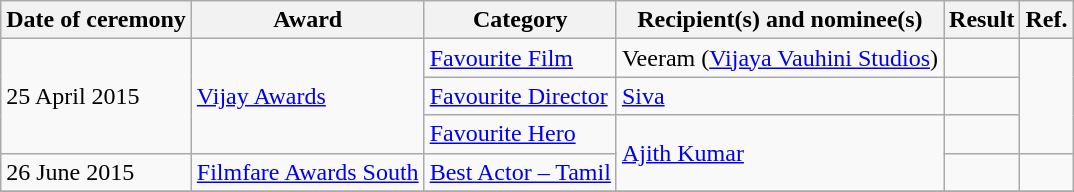<table class="wikitable sortable">
<tr>
<th>Date of ceremony</th>
<th>Award</th>
<th>Category</th>
<th>Recipient(s) and nominee(s)</th>
<th>Result</th>
<th>Ref.</th>
</tr>
<tr>
<td rowspan="3">25 April 2015</td>
<td rowspan="3"><a href='#'>Vijay Awards</a></td>
<td><a href='#'>Favourite Film</a></td>
<td>Veeram (<a href='#'>Vijaya Vauhini Studios</a>)</td>
<td></td>
<td rowspan="3"></td>
</tr>
<tr>
<td><a href='#'>Favourite Director</a></td>
<td><a href='#'>Siva</a></td>
<td></td>
</tr>
<tr>
<td><a href='#'>Favourite Hero</a></td>
<td rowspan="2"><a href='#'>Ajith Kumar</a></td>
<td></td>
</tr>
<tr>
<td>26 June 2015</td>
<td><a href='#'>Filmfare Awards South</a></td>
<td><a href='#'>Best Actor – Tamil</a></td>
<td></td>
<td></td>
</tr>
<tr>
</tr>
</table>
